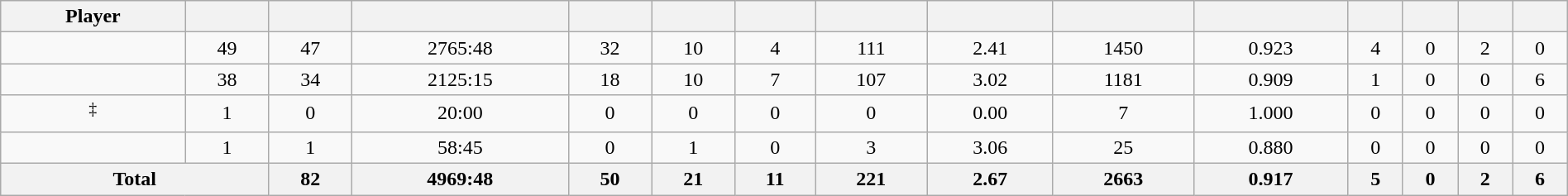<table class="wikitable sortable" style="width:100%; text-align:center;">
<tr>
<th>Player</th>
<th></th>
<th></th>
<th></th>
<th></th>
<th></th>
<th></th>
<th></th>
<th></th>
<th></th>
<th></th>
<th></th>
<th></th>
<th></th>
<th></th>
</tr>
<tr>
<td></td>
<td>49</td>
<td>47</td>
<td>2765:48</td>
<td>32</td>
<td>10</td>
<td>4</td>
<td>111</td>
<td>2.41</td>
<td>1450</td>
<td>0.923</td>
<td>4</td>
<td>0</td>
<td>2</td>
<td>0</td>
</tr>
<tr>
<td></td>
<td>38</td>
<td>34</td>
<td>2125:15</td>
<td>18</td>
<td>10</td>
<td>7</td>
<td>107</td>
<td>3.02</td>
<td>1181</td>
<td>0.909</td>
<td>1</td>
<td>0</td>
<td>0</td>
<td>6</td>
</tr>
<tr>
<td><sup>‡</sup></td>
<td>1</td>
<td>0</td>
<td>20:00</td>
<td>0</td>
<td>0</td>
<td>0</td>
<td>0</td>
<td>0.00</td>
<td>7</td>
<td>1.000</td>
<td>0</td>
<td>0</td>
<td>0</td>
<td>0</td>
</tr>
<tr>
<td></td>
<td>1</td>
<td>1</td>
<td>58:45</td>
<td>0</td>
<td>1</td>
<td>0</td>
<td>3</td>
<td>3.06</td>
<td>25</td>
<td>0.880</td>
<td>0</td>
<td>0</td>
<td>0</td>
<td>0</td>
</tr>
<tr class="sortbottom">
<th colspan=2>Total</th>
<th>82</th>
<th>4969:48</th>
<th>50</th>
<th>21</th>
<th>11</th>
<th>221</th>
<th>2.67</th>
<th>2663</th>
<th>0.917</th>
<th>5</th>
<th>0</th>
<th>2</th>
<th>6</th>
</tr>
</table>
